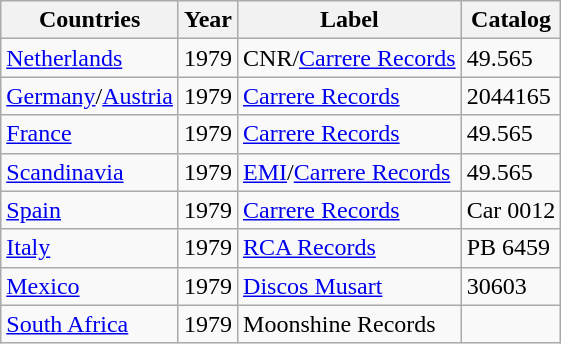<table class="wikitable">
<tr>
<th>Countries</th>
<th>Year</th>
<th>Label</th>
<th>Catalog</th>
</tr>
<tr>
<td><a href='#'>Netherlands</a></td>
<td>1979</td>
<td>CNR/<a href='#'>Carrere Records</a></td>
<td>49.565</td>
</tr>
<tr>
<td><a href='#'>Germany</a>/<a href='#'>Austria</a></td>
<td>1979</td>
<td><a href='#'>Carrere Records</a></td>
<td>2044165</td>
</tr>
<tr>
<td><a href='#'>France</a></td>
<td>1979</td>
<td><a href='#'>Carrere Records</a></td>
<td>49.565</td>
</tr>
<tr>
<td><a href='#'>Scandinavia</a></td>
<td>1979</td>
<td><a href='#'>EMI</a>/<a href='#'>Carrere Records</a></td>
<td>49.565</td>
</tr>
<tr>
<td><a href='#'>Spain</a></td>
<td>1979</td>
<td><a href='#'>Carrere Records</a></td>
<td>Car 0012</td>
</tr>
<tr>
<td><a href='#'>Italy</a></td>
<td>1979</td>
<td><a href='#'>RCA Records</a></td>
<td>PB 6459</td>
</tr>
<tr>
<td><a href='#'>Mexico</a></td>
<td>1979</td>
<td><a href='#'>Discos Musart</a></td>
<td>30603</td>
</tr>
<tr>
<td><a href='#'>South Africa</a></td>
<td>1979</td>
<td>Moonshine Records</td>
<td></td>
</tr>
</table>
